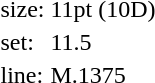<table style="margin-left:40px;">
<tr>
<td>size:</td>
<td>11pt (10D)</td>
</tr>
<tr>
<td>set:</td>
<td>11.5</td>
</tr>
<tr>
<td>line:</td>
<td>M.1375</td>
</tr>
</table>
